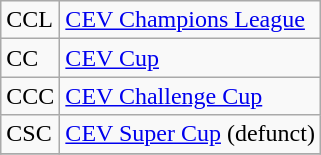<table class="wikitable">
<tr>
<td>CCL</td>
<td><a href='#'>CEV Champions League</a></td>
</tr>
<tr>
<td>CC</td>
<td><a href='#'>CEV Cup</a></td>
</tr>
<tr>
<td>CCC</td>
<td><a href='#'>CEV Challenge Cup</a></td>
</tr>
<tr>
<td>CSC</td>
<td><a href='#'>CEV Super Cup</a> (defunct)</td>
</tr>
<tr>
</tr>
</table>
